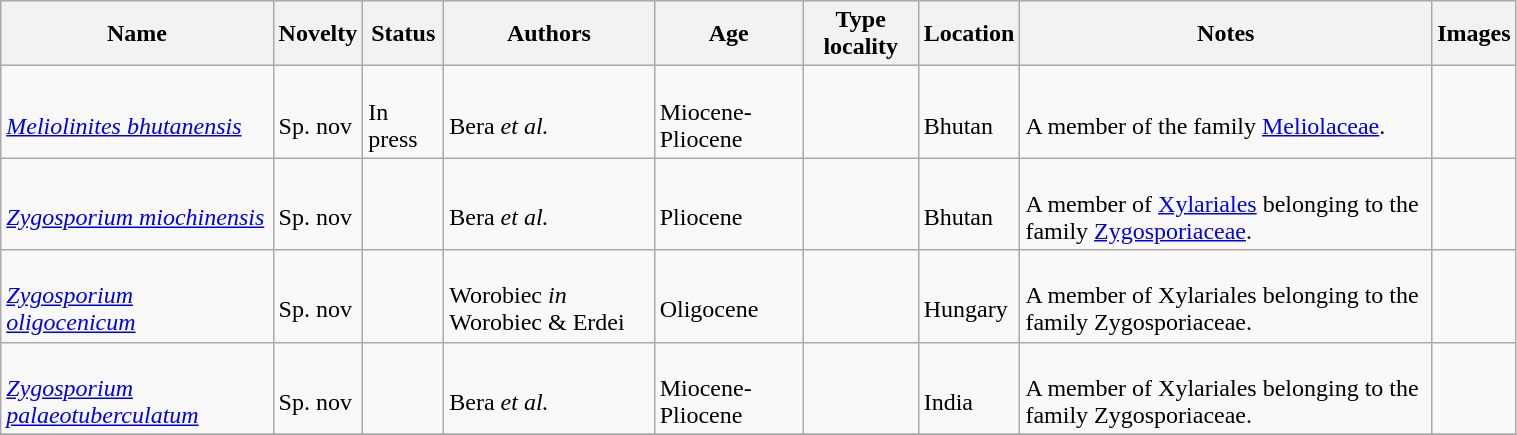<table class="wikitable sortable" align="center" width="80%">
<tr>
<th>Name</th>
<th>Novelty</th>
<th>Status</th>
<th>Authors</th>
<th>Age</th>
<th>Type locality</th>
<th>Location</th>
<th>Notes</th>
<th>Images</th>
</tr>
<tr>
<td><br><em><a href='#'>Meliolinites bhutanensis</a></em></td>
<td><br>Sp. nov</td>
<td><br>In press</td>
<td><br>Bera <em>et al.</em></td>
<td><br>Miocene-Pliocene</td>
<td></td>
<td><br>Bhutan</td>
<td><br>A member of the family <a href='#'>Meliolaceae</a>.</td>
<td></td>
</tr>
<tr>
<td><br><em><a href='#'>Zygosporium miochinensis</a></em></td>
<td><br>Sp. nov</td>
<td></td>
<td><br>Bera <em>et al.</em></td>
<td><br>Pliocene</td>
<td></td>
<td><br>Bhutan</td>
<td><br>A member of <a href='#'>Xylariales</a> belonging to the family <a href='#'>Zygosporiaceae</a>.</td>
<td></td>
</tr>
<tr>
<td><br><em><a href='#'>Zygosporium oligocenicum</a></em></td>
<td><br>Sp. nov</td>
<td></td>
<td><br>Worobiec <em>in</em> Worobiec & Erdei</td>
<td><br>Oligocene</td>
<td></td>
<td><br>Hungary</td>
<td><br>A member of Xylariales belonging to the family Zygosporiaceae.</td>
<td></td>
</tr>
<tr>
<td><br><em><a href='#'>Zygosporium palaeotuberculatum</a></em></td>
<td><br>Sp. nov</td>
<td></td>
<td><br>Bera <em>et al.</em></td>
<td><br>Miocene-Pliocene</td>
<td></td>
<td><br>India</td>
<td><br>A member of Xylariales belonging to the family Zygosporiaceae.</td>
<td></td>
</tr>
<tr>
</tr>
</table>
